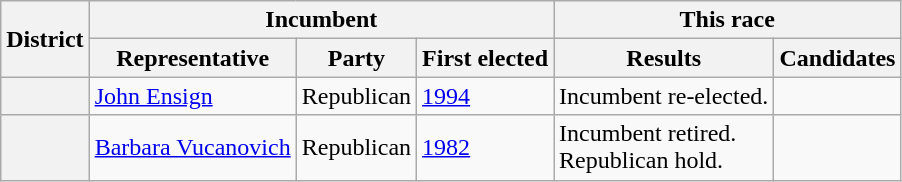<table class=wikitable>
<tr>
<th rowspan=2>District</th>
<th colspan=3>Incumbent</th>
<th colspan=2>This race</th>
</tr>
<tr>
<th>Representative</th>
<th>Party</th>
<th>First elected</th>
<th>Results</th>
<th>Candidates</th>
</tr>
<tr>
<th></th>
<td><a href='#'>John Ensign</a></td>
<td>Republican</td>
<td><a href='#'>1994</a></td>
<td>Incumbent re-elected.</td>
<td nowrap></td>
</tr>
<tr>
<th></th>
<td><a href='#'>Barbara Vucanovich</a></td>
<td>Republican</td>
<td><a href='#'>1982</a></td>
<td>Incumbent retired.<br>Republican hold.</td>
<td nowrap></td>
</tr>
</table>
